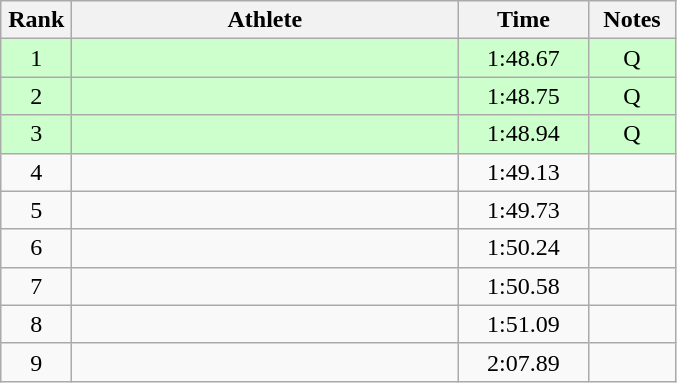<table class="wikitable" style="text-align:center">
<tr>
<th width=40>Rank</th>
<th width=250>Athlete</th>
<th width=80>Time</th>
<th width=50>Notes</th>
</tr>
<tr bgcolor="ccffcc">
<td>1</td>
<td align=left></td>
<td>1:48.67</td>
<td>Q</td>
</tr>
<tr bgcolor="ccffcc">
<td>2</td>
<td align=left></td>
<td>1:48.75</td>
<td>Q</td>
</tr>
<tr bgcolor="ccffcc">
<td>3</td>
<td align=left></td>
<td>1:48.94</td>
<td>Q</td>
</tr>
<tr>
<td>4</td>
<td align=left></td>
<td>1:49.13</td>
<td></td>
</tr>
<tr>
<td>5</td>
<td align=left></td>
<td>1:49.73</td>
<td></td>
</tr>
<tr>
<td>6</td>
<td align=left></td>
<td>1:50.24</td>
<td></td>
</tr>
<tr>
<td>7</td>
<td align=left></td>
<td>1:50.58</td>
<td></td>
</tr>
<tr>
<td>8</td>
<td align=left></td>
<td>1:51.09</td>
<td></td>
</tr>
<tr>
<td>9</td>
<td align=left></td>
<td>2:07.89</td>
<td></td>
</tr>
</table>
